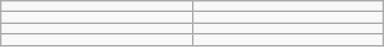<table class="wikitable" style="float:right; margin:0.5em 0 0.5em 1.4em;">
<tr>
<td></td>
<td></td>
</tr>
<tr>
<td style="width:120px;"></td>
<td style="width:120px;"></td>
</tr>
<tr>
<td></td>
<td></td>
</tr>
<tr>
<td style="width:120px;"></td>
<td style="width:120px;"></td>
</tr>
</table>
